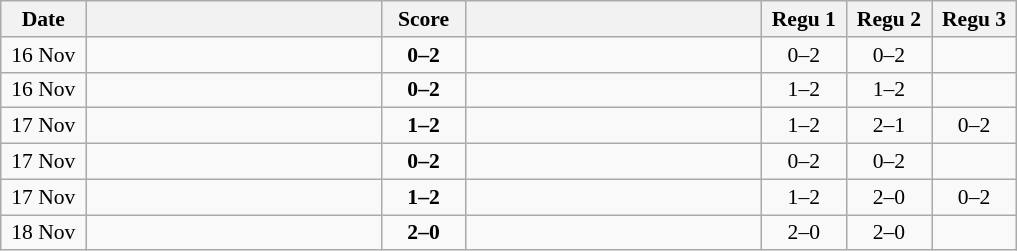<table class="wikitable" style="text-align: center; font-size:90% ">
<tr>
<th width="50">Date</th>
<th align="right" width="190"></th>
<th width="50">Score</th>
<th align="left" width="190"></th>
<th width="50">Regu 1</th>
<th width="50">Regu 2</th>
<th width="50">Regu 3</th>
</tr>
<tr>
<td>16 Nov</td>
<td align=right></td>
<td align=center><strong>0–2</strong></td>
<td align=left><strong></strong></td>
<td>0–2</td>
<td>0–2</td>
<td></td>
</tr>
<tr>
<td>16 Nov</td>
<td align=right></td>
<td align=center><strong>0–2</strong></td>
<td align=left><strong></strong></td>
<td>1–2</td>
<td>1–2</td>
<td></td>
</tr>
<tr>
<td>17 Nov</td>
<td align=right></td>
<td align=center><strong>1–2</strong></td>
<td align=left><strong></strong></td>
<td>1–2</td>
<td>2–1</td>
<td>0–2</td>
</tr>
<tr>
<td>17 Nov</td>
<td align=right></td>
<td align=center><strong>0–2</strong></td>
<td align=left><strong></strong></td>
<td>0–2</td>
<td>0–2</td>
<td></td>
</tr>
<tr>
<td>17 Nov</td>
<td align=right></td>
<td align=center><strong>1–2</strong></td>
<td align=left><strong></strong></td>
<td>1–2</td>
<td>2–0</td>
<td>0–2</td>
</tr>
<tr>
<td>18 Nov</td>
<td align=right><strong></strong></td>
<td align=center><strong>2–0</strong></td>
<td align=left></td>
<td>2–0</td>
<td>2–0</td>
<td></td>
</tr>
</table>
